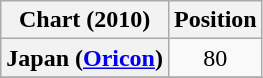<table class="wikitable plainrowheaders">
<tr>
<th>Chart (2010)</th>
<th>Position</th>
</tr>
<tr>
<th scope="row">Japan (<a href='#'>Oricon</a>)</th>
<td align="center">80</td>
</tr>
<tr>
</tr>
</table>
